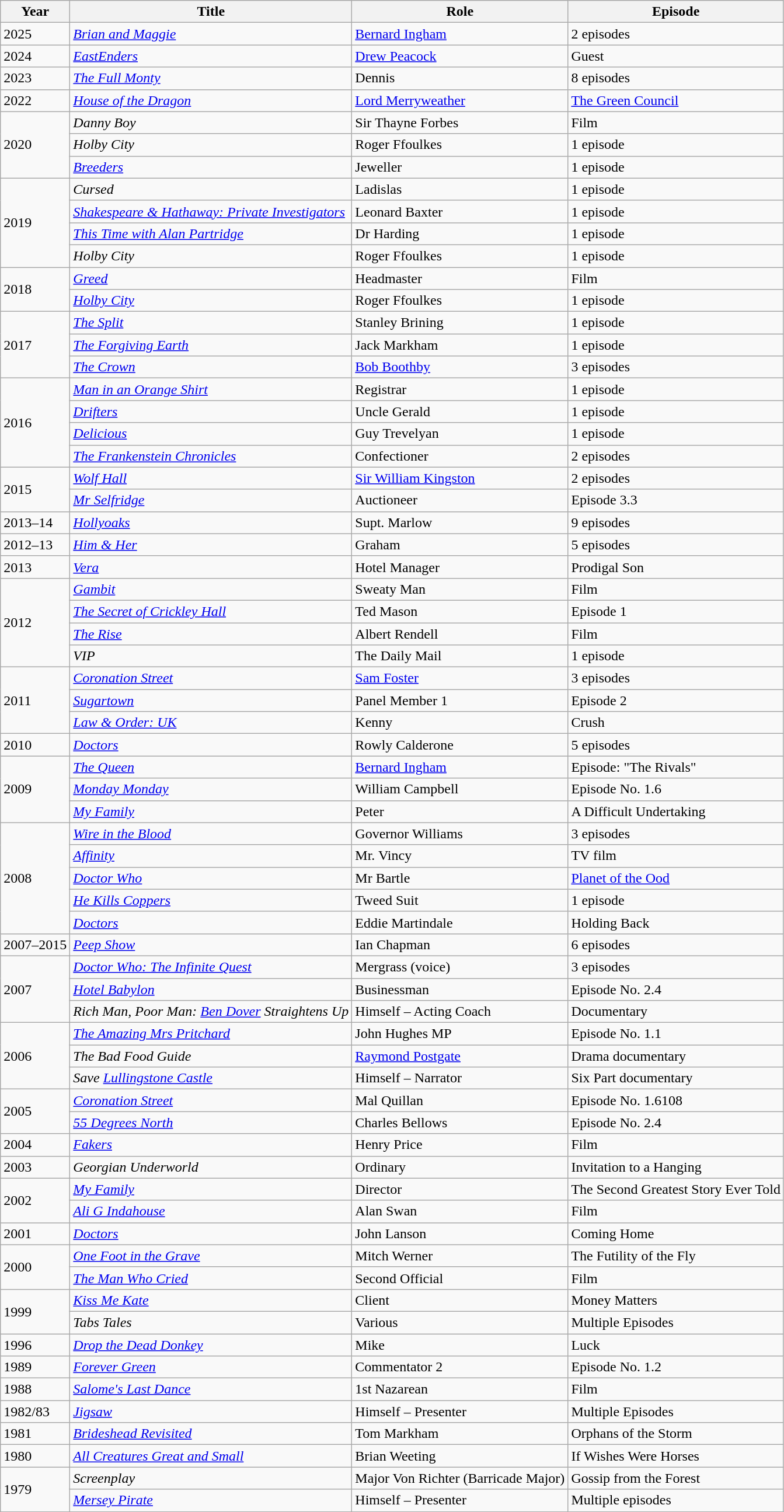<table class="wikitable sortable">
<tr>
<th>Year</th>
<th>Title</th>
<th>Role</th>
<th>Episode</th>
</tr>
<tr>
<td>2025</td>
<td><em><a href='#'>Brian and Maggie</a></em></td>
<td><a href='#'>Bernard Ingham</a></td>
<td>2 episodes</td>
</tr>
<tr>
<td>2024</td>
<td><em><a href='#'>EastEnders</a></em></td>
<td><a href='#'>Drew Peacock</a></td>
<td>Guest</td>
</tr>
<tr>
<td>2023</td>
<td><em><a href='#'> The Full Monty</a></em></td>
<td>Dennis</td>
<td>8 episodes</td>
</tr>
<tr>
<td>2022</td>
<td><em><a href='#'>House of the Dragon</a></em></td>
<td><a href='#'>Lord Merryweather</a></td>
<td><a href='#'>The Green Council</a></td>
</tr>
<tr>
<td rowspan="3">2020</td>
<td><em>Danny Boy</em></td>
<td>Sir Thayne Forbes</td>
<td>Film</td>
</tr>
<tr>
<td><em>Holby City</em></td>
<td>Roger Ffoulkes</td>
<td>1 episode</td>
</tr>
<tr>
<td><em><a href='#'>Breeders</a></em></td>
<td>Jeweller</td>
<td>1 episode<br></td>
</tr>
<tr>
<td rowspan="4">2019</td>
<td><em>Cursed</em></td>
<td>Ladislas</td>
<td>1 episode</td>
</tr>
<tr>
<td><em><a href='#'>Shakespeare & Hathaway: Private Investigators</a></em></td>
<td>Leonard Baxter</td>
<td>1 episode</td>
</tr>
<tr>
<td><em><a href='#'>This Time with Alan Partridge</a></em></td>
<td>Dr Harding</td>
<td>1 episode</td>
</tr>
<tr>
<td><em>Holby City</em></td>
<td>Roger Ffoulkes</td>
<td>1 episode</td>
</tr>
<tr>
<td rowspan="2">2018</td>
<td><em><a href='#'>Greed</a></em></td>
<td>Headmaster</td>
<td>Film</td>
</tr>
<tr>
<td><em><a href='#'>Holby City</a></em></td>
<td>Roger Ffoulkes</td>
<td>1 episode</td>
</tr>
<tr>
<td rowspan="3">2017</td>
<td><em><a href='#'>The Split</a></em></td>
<td>Stanley Brining</td>
<td>1 episode</td>
</tr>
<tr>
<td><em><a href='#'>The Forgiving Earth</a></em></td>
<td>Jack Markham</td>
<td>1 episode</td>
</tr>
<tr>
<td><em><a href='#'>The Crown</a></em></td>
<td><a href='#'>Bob Boothby</a></td>
<td>3 episodes</td>
</tr>
<tr>
<td rowspan="4">2016</td>
<td><em><a href='#'>Man in an Orange Shirt</a></em></td>
<td>Registrar</td>
<td>1 episode</td>
</tr>
<tr>
<td><em><a href='#'>Drifters</a></em></td>
<td>Uncle Gerald</td>
<td>1 episode</td>
</tr>
<tr>
<td><em><a href='#'>Delicious</a></em></td>
<td>Guy Trevelyan</td>
<td>1 episode</td>
</tr>
<tr>
<td><em><a href='#'>The Frankenstein Chronicles</a></em></td>
<td>Confectioner</td>
<td>2 episodes</td>
</tr>
<tr>
<td rowspan="2">2015</td>
<td><em><a href='#'>Wolf Hall</a></em></td>
<td><a href='#'>Sir William Kingston</a></td>
<td>2 episodes</td>
</tr>
<tr>
<td><em><a href='#'>Mr Selfridge</a></em></td>
<td>Auctioneer</td>
<td>Episode 3.3</td>
</tr>
<tr>
<td>2013–14</td>
<td><em><a href='#'>Hollyoaks</a></em></td>
<td>Supt. Marlow</td>
<td>9 episodes</td>
</tr>
<tr>
<td>2012–13</td>
<td><em><a href='#'>Him & Her</a></em></td>
<td>Graham</td>
<td>5 episodes</td>
</tr>
<tr>
<td>2013</td>
<td><em><a href='#'>Vera</a></em></td>
<td>Hotel Manager</td>
<td>Prodigal Son</td>
</tr>
<tr>
<td rowspan="4">2012</td>
<td><em><a href='#'>Gambit</a></em></td>
<td>Sweaty Man</td>
<td>Film</td>
</tr>
<tr>
<td><em><a href='#'>The Secret of Crickley Hall</a></em></td>
<td>Ted Mason</td>
<td>Episode 1</td>
</tr>
<tr>
<td><em><a href='#'>The Rise</a></em></td>
<td>Albert Rendell</td>
<td>Film</td>
</tr>
<tr>
<td><em>VIP</em></td>
<td>The Daily Mail</td>
<td>1 episode</td>
</tr>
<tr>
<td rowspan="3">2011</td>
<td><em><a href='#'>Coronation Street</a></em></td>
<td><a href='#'>Sam Foster</a></td>
<td>3 episodes</td>
</tr>
<tr>
<td><em><a href='#'>Sugartown</a></em></td>
<td>Panel Member 1</td>
<td>Episode 2</td>
</tr>
<tr>
<td><em><a href='#'>Law & Order: UK</a></em></td>
<td>Kenny</td>
<td>Crush</td>
</tr>
<tr>
<td>2010</td>
<td><em><a href='#'>Doctors</a></em></td>
<td>Rowly Calderone</td>
<td>5 episodes</td>
</tr>
<tr>
<td rowspan="3">2009</td>
<td><em><a href='#'>The Queen</a></em></td>
<td><a href='#'>Bernard Ingham</a></td>
<td>Episode: "The Rivals"</td>
</tr>
<tr>
<td><em><a href='#'>Monday Monday</a></em></td>
<td>William Campbell</td>
<td>Episode No. 1.6</td>
</tr>
<tr>
<td><em><a href='#'>My Family</a></em></td>
<td>Peter</td>
<td>A Difficult Undertaking</td>
</tr>
<tr>
<td rowspan="5">2008</td>
<td><em><a href='#'>Wire in the Blood</a></em></td>
<td>Governor Williams</td>
<td>3 episodes</td>
</tr>
<tr>
<td><em><a href='#'>Affinity</a></em></td>
<td>Mr. Vincy</td>
<td>TV film</td>
</tr>
<tr>
<td><em><a href='#'>Doctor Who</a></em></td>
<td>Mr Bartle</td>
<td><a href='#'>Planet of the Ood</a></td>
</tr>
<tr>
<td><em><a href='#'>He Kills Coppers</a></em></td>
<td>Tweed Suit</td>
<td>1 episode</td>
</tr>
<tr>
<td><em><a href='#'>Doctors</a></em></td>
<td>Eddie Martindale</td>
<td>Holding Back</td>
</tr>
<tr>
<td>2007–2015</td>
<td><em><a href='#'>Peep Show</a></em></td>
<td>Ian Chapman</td>
<td>6 episodes</td>
</tr>
<tr>
<td rowspan="3">2007</td>
<td><em><a href='#'>Doctor Who: The Infinite Quest</a></em></td>
<td>Mergrass (voice)</td>
<td>3 episodes</td>
</tr>
<tr>
<td><em><a href='#'>Hotel Babylon</a></em></td>
<td>Businessman</td>
<td>Episode No. 2.4</td>
</tr>
<tr>
<td><em>Rich Man, Poor Man: <a href='#'>Ben Dover</a> Straightens Up</em></td>
<td>Himself – Acting Coach</td>
<td>Documentary</td>
</tr>
<tr>
<td rowspan="3">2006</td>
<td><em><a href='#'>The Amazing Mrs Pritchard</a></em></td>
<td>John Hughes MP</td>
<td>Episode No. 1.1</td>
</tr>
<tr>
<td><em>The Bad Food Guide</em></td>
<td><a href='#'>Raymond Postgate</a></td>
<td>Drama documentary</td>
</tr>
<tr>
<td><em>Save <a href='#'>Lullingstone Castle</a></em></td>
<td>Himself – Narrator</td>
<td>Six Part documentary</td>
</tr>
<tr>
<td rowspan="2">2005</td>
<td><em><a href='#'>Coronation Street</a></em></td>
<td>Mal Quillan</td>
<td>Episode No. 1.6108</td>
</tr>
<tr>
<td><em><a href='#'>55 Degrees North</a></em></td>
<td>Charles Bellows</td>
<td>Episode No. 2.4</td>
</tr>
<tr>
<td>2004</td>
<td><em><a href='#'>Fakers</a></em></td>
<td>Henry Price</td>
<td>Film</td>
</tr>
<tr>
<td>2003</td>
<td><em>Georgian Underworld</em></td>
<td>Ordinary</td>
<td>Invitation to a Hanging</td>
</tr>
<tr>
<td rowspan="2">2002</td>
<td><em><a href='#'>My Family</a></em></td>
<td>Director</td>
<td>The Second Greatest Story Ever Told</td>
</tr>
<tr>
<td><em><a href='#'>Ali G Indahouse</a></em></td>
<td>Alan Swan</td>
<td>Film</td>
</tr>
<tr>
<td>2001</td>
<td><em><a href='#'>Doctors</a></em></td>
<td>John Lanson</td>
<td>Coming Home</td>
</tr>
<tr>
<td rowspan="2">2000</td>
<td><em><a href='#'>One Foot in the Grave</a></em></td>
<td>Mitch Werner</td>
<td>The Futility of the Fly</td>
</tr>
<tr>
<td><em><a href='#'>The Man Who Cried</a></em></td>
<td>Second Official</td>
<td>Film</td>
</tr>
<tr>
<td rowspan="2">1999</td>
<td><em><a href='#'>Kiss Me Kate</a></em></td>
<td>Client</td>
<td>Money Matters</td>
</tr>
<tr>
<td><em>Tabs Tales</em></td>
<td>Various</td>
<td>Multiple Episodes</td>
</tr>
<tr>
<td>1996</td>
<td><em><a href='#'>Drop the Dead Donkey</a></em></td>
<td>Mike</td>
<td>Luck</td>
</tr>
<tr>
<td>1989</td>
<td><em><a href='#'>Forever Green</a></em></td>
<td>Commentator 2</td>
<td>Episode No. 1.2</td>
</tr>
<tr>
<td>1988</td>
<td><em><a href='#'>Salome's Last Dance</a></em></td>
<td>1st Nazarean</td>
<td>Film</td>
</tr>
<tr>
<td>1982/83</td>
<td><em><a href='#'>Jigsaw</a></em></td>
<td>Himself – Presenter</td>
<td>Multiple Episodes</td>
</tr>
<tr>
<td>1981</td>
<td><em><a href='#'>Brideshead Revisited</a></em></td>
<td>Tom Markham</td>
<td>Orphans of the Storm</td>
</tr>
<tr>
<td>1980</td>
<td><em><a href='#'>All Creatures Great and Small</a></em></td>
<td>Brian Weeting</td>
<td>If Wishes Were Horses</td>
</tr>
<tr>
<td rowspan="2">1979</td>
<td><em>Screenplay</em></td>
<td>Major Von Richter (Barricade Major)</td>
<td>Gossip from the Forest</td>
</tr>
<tr>
<td><em><a href='#'>Mersey Pirate</a></em></td>
<td>Himself – Presenter</td>
<td>Multiple episodes</td>
</tr>
</table>
